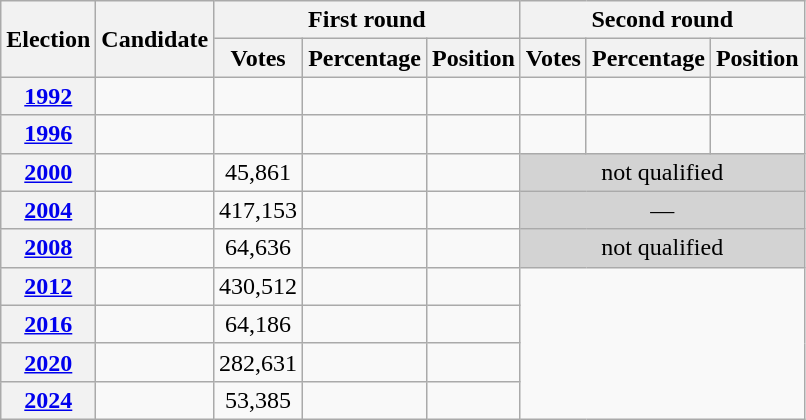<table class=wikitable widt=75%>
<tr>
<th rowspan=2>Election</th>
<th rowspan=2>Candidate</th>
<th colspan=3>First round</th>
<th colspan=3>Second round</th>
</tr>
<tr>
<th>Votes</th>
<th>Percentage</th>
<th>Position</th>
<th>Votes</th>
<th>Percentage</th>
<th>Position</th>
</tr>
<tr align=center>
<th><a href='#'>1992</a></th>
<td></td>
<td></td>
<td></td>
<td></td>
<td></td>
<td></td>
<td></td>
</tr>
<tr align=center>
<th><a href='#'>1996</a></th>
<td></td>
<td></td>
<td></td>
<td></td>
<td></td>
<td></td>
<td></td>
</tr>
<tr align=center>
<th><a href='#'>2000</a></th>
<td></td>
<td>45,861</td>
<td></td>
<td></td>
<td bgcolor=lightgrey colspan=3>not qualified</td>
</tr>
<tr align=center>
<th><a href='#'>2004</a></th>
<td></td>
<td>417,153</td>
<td></td>
<td></td>
<td bgcolor=lightgrey colspan=3>—</td>
</tr>
<tr align=center>
<th><a href='#'>2008</a></th>
<td></td>
<td>64,636</td>
<td></td>
<td></td>
<td bgcolor=lightgrey colspan=3>not qualified</td>
</tr>
<tr align=center>
<th><a href='#'>2012</a></th>
<td></td>
<td>430,512</td>
<td></td>
<td></td>
</tr>
<tr align=center>
<th><a href='#'>2016</a></th>
<td></td>
<td>64,186</td>
<td></td>
<td></td>
</tr>
<tr align=center>
<th><a href='#'>2020</a></th>
<td></td>
<td>282,631</td>
<td></td>
<td></td>
</tr>
<tr align=center>
<th><a href='#'>2024</a></th>
<td></td>
<td>53,385</td>
<td></td>
<td></td>
</tr>
</table>
